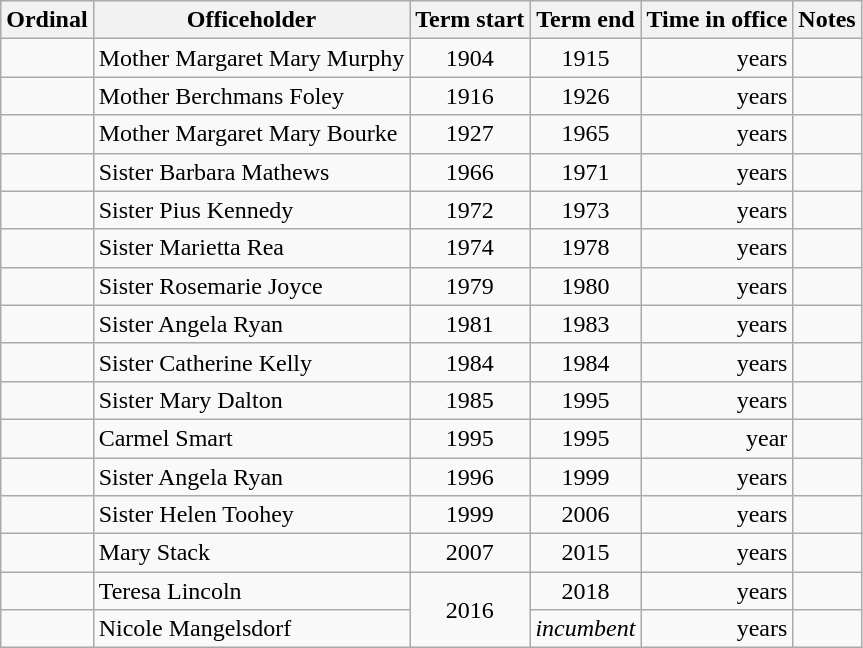<table class="wikitable sortable">
<tr>
<th>Ordinal</th>
<th>Officeholder</th>
<th>Term start</th>
<th>Term end</th>
<th>Time in office</th>
<th>Notes</th>
</tr>
<tr>
<td align=center></td>
<td>Mother Margaret Mary Murphy</td>
<td align=center>1904</td>
<td align=center>1915</td>
<td align=right> years</td>
<td></td>
</tr>
<tr>
<td align=center></td>
<td>Mother Berchmans Foley</td>
<td align=center>1916</td>
<td align=center>1926</td>
<td align=right> years</td>
<td></td>
</tr>
<tr>
<td align=center></td>
<td>Mother Margaret Mary Bourke</td>
<td align=center>1927</td>
<td align=center>1965</td>
<td align=right> years</td>
<td></td>
</tr>
<tr>
<td align=center></td>
<td>Sister Barbara Mathews</td>
<td align=center>1966</td>
<td align=center>1971</td>
<td align=right> years</td>
<td></td>
</tr>
<tr>
<td align=center></td>
<td>Sister Pius Kennedy</td>
<td align=center>1972</td>
<td align=center>1973</td>
<td align=right> years</td>
<td></td>
</tr>
<tr>
<td align=center></td>
<td>Sister Marietta Rea</td>
<td align=center>1974</td>
<td align=center>1978</td>
<td align=right> years</td>
<td></td>
</tr>
<tr>
<td align=center></td>
<td>Sister Rosemarie Joyce</td>
<td align=center>1979</td>
<td align=center>1980</td>
<td align=right> years</td>
<td></td>
</tr>
<tr>
<td align=center></td>
<td>Sister Angela Ryan</td>
<td align=center>1981</td>
<td align=center>1983</td>
<td align=right> years</td>
<td></td>
</tr>
<tr>
<td align=center></td>
<td>Sister Catherine Kelly</td>
<td align=center>1984</td>
<td align=center>1984</td>
<td align=right> years</td>
<td></td>
</tr>
<tr>
<td align=center></td>
<td>Sister Mary Dalton</td>
<td align=center>1985</td>
<td align=center>1995</td>
<td align=right> years</td>
<td></td>
</tr>
<tr>
<td align=center></td>
<td>Carmel Smart</td>
<td align=center>1995</td>
<td align=center>1995</td>
<td align=right> year</td>
<td></td>
</tr>
<tr>
<td align=center></td>
<td>Sister Angela Ryan</td>
<td align=center>1996</td>
<td align=center>1999</td>
<td align=right> years</td>
<td></td>
</tr>
<tr>
<td align=center></td>
<td>Sister Helen Toohey</td>
<td align=center>1999</td>
<td align=center>2006</td>
<td align=right> years</td>
<td></td>
</tr>
<tr>
<td align=center></td>
<td>Mary Stack</td>
<td align=center>2007</td>
<td align=center>2015</td>
<td align=right> years</td>
<td></td>
</tr>
<tr>
<td align=center></td>
<td>Teresa Lincoln</td>
<td align=center rowspan=2>2016</td>
<td align=center>2018</td>
<td align=right> years</td>
<td></td>
</tr>
<tr>
<td align=center></td>
<td>Nicole Mangelsdorf</td>
<td align=center><em>incumbent</em></td>
<td align=right> years</td>
<td></td>
</tr>
</table>
